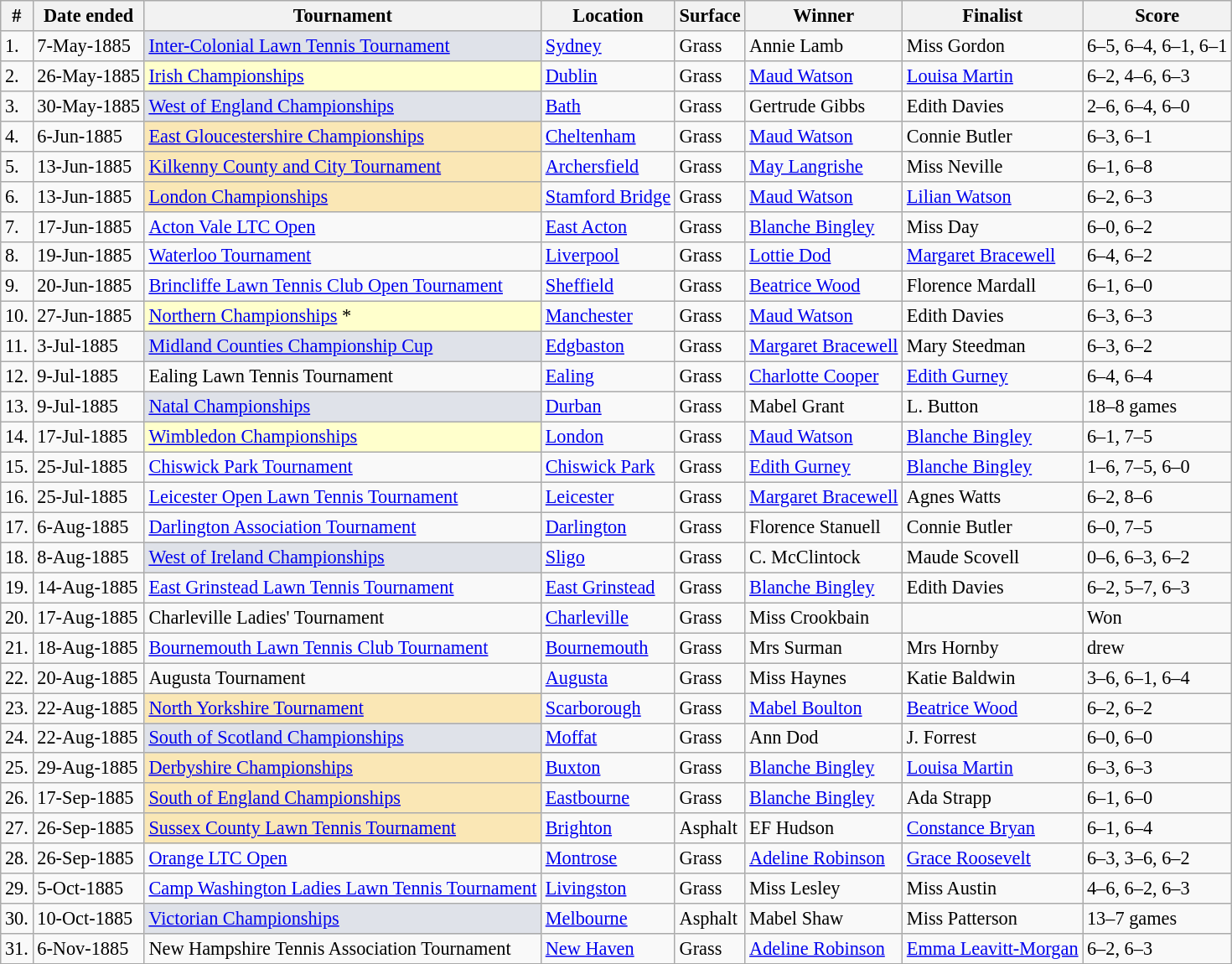<table class="wikitable sortable" style="font-size:93%;">
<tr>
<th>#</th>
<th>Date ended</th>
<th>Tournament</th>
<th>Location</th>
<th>Surface</th>
<th>Winner</th>
<th>Finalist</th>
<th>Score</th>
</tr>
<tr>
<td>1.</td>
<td>7-May-1885</td>
<td style="background:#dfe2e9"><a href='#'>Inter-Colonial Lawn Tennis Tournament</a></td>
<td><a href='#'>Sydney</a></td>
<td>Grass</td>
<td> Annie Lamb</td>
<td> Miss Gordon</td>
<td>6–5, 6–4, 6–1, 6–1</td>
</tr>
<tr>
<td>2.</td>
<td>26-May-1885</td>
<td style="background:#ffc;"><a href='#'>Irish Championships</a></td>
<td><a href='#'>Dublin</a></td>
<td>Grass</td>
<td> <a href='#'>Maud Watson</a></td>
<td> <a href='#'>Louisa Martin</a></td>
<td>6–2, 4–6, 6–3</td>
</tr>
<tr>
<td>3.</td>
<td>30-May-1885</td>
<td style="background:#dfe2e9"><a href='#'>West of England Championships</a></td>
<td><a href='#'>Bath</a></td>
<td>Grass</td>
<td> Gertrude Gibbs</td>
<td> Edith Davies</td>
<td>2–6, 6–4, 6–0</td>
</tr>
<tr>
<td>4.</td>
<td>6-Jun-1885</td>
<td style="background:#fae7b5"><a href='#'>East Gloucestershire Championships</a></td>
<td><a href='#'>Cheltenham</a></td>
<td>Grass</td>
<td> <a href='#'>Maud Watson</a></td>
<td> Connie Butler</td>
<td>6–3, 6–1</td>
</tr>
<tr>
<td>5.</td>
<td>13-Jun-1885</td>
<td style="background:#fae7b5"><a href='#'>Kilkenny County and City Tournament</a></td>
<td><a href='#'>Archersfield</a></td>
<td>Grass</td>
<td>  <a href='#'>May Langrishe</a></td>
<td> Miss Neville</td>
<td>6–1, 6–8</td>
</tr>
<tr>
<td>6.</td>
<td>13-Jun-1885</td>
<td style="background:#fae7b5"><a href='#'>London Championships</a></td>
<td><a href='#'>Stamford Bridge</a></td>
<td>Grass</td>
<td> <a href='#'>Maud Watson</a></td>
<td> <a href='#'>Lilian Watson</a></td>
<td>6–2, 6–3</td>
</tr>
<tr>
<td>7.</td>
<td>17-Jun-1885</td>
<td><a href='#'>Acton Vale LTC Open</a></td>
<td><a href='#'>East Acton</a></td>
<td>Grass</td>
<td> <a href='#'>Blanche Bingley</a></td>
<td> Miss Day</td>
<td>6–0, 6–2</td>
</tr>
<tr>
<td>8.</td>
<td>19-Jun-1885</td>
<td><a href='#'>Waterloo Tournament</a></td>
<td><a href='#'>Liverpool</a></td>
<td>Grass</td>
<td> <a href='#'>Lottie Dod</a></td>
<td>  <a href='#'>Margaret Bracewell</a></td>
<td>6–4, 6–2</td>
</tr>
<tr>
<td>9.</td>
<td>20-Jun-1885</td>
<td><a href='#'>Brincliffe Lawn Tennis Club Open Tournament</a></td>
<td><a href='#'>Sheffield</a></td>
<td>Grass</td>
<td> <a href='#'>Beatrice Wood</a></td>
<td> Florence Mardall</td>
<td>6–1, 6–0</td>
</tr>
<tr>
<td>10.</td>
<td>27-Jun-1885</td>
<td style="background:#ffc;"><a href='#'>Northern Championships</a> *</td>
<td><a href='#'>Manchester</a></td>
<td>Grass</td>
<td> <a href='#'>Maud Watson</a></td>
<td> Edith Davies</td>
<td>6–3, 6–3</td>
</tr>
<tr>
<td>11.</td>
<td>3-Jul-1885</td>
<td style="background:#dfe2e9"><a href='#'>Midland Counties Championship Cup</a></td>
<td><a href='#'>Edgbaston</a></td>
<td>Grass</td>
<td> <a href='#'>Margaret Bracewell</a></td>
<td> Mary Steedman</td>
<td>6–3, 6–2</td>
</tr>
<tr>
<td>12.</td>
<td>9-Jul-1885</td>
<td>Ealing Lawn Tennis Tournament</td>
<td><a href='#'>Ealing</a></td>
<td>Grass</td>
<td> <a href='#'>Charlotte Cooper</a></td>
<td> <a href='#'>Edith Gurney</a></td>
<td>6–4, 6–4</td>
</tr>
<tr>
<td>13.</td>
<td>9-Jul-1885</td>
<td style="background:#dfe2e9"><a href='#'>Natal Championships</a></td>
<td><a href='#'>Durban</a></td>
<td>Grass</td>
<td> Mabel Grant</td>
<td> L. Button</td>
<td>18–8 games</td>
</tr>
<tr>
<td>14.</td>
<td>17-Jul-1885</td>
<td style="background:#ffc;"><a href='#'>Wimbledon Championships</a></td>
<td><a href='#'>London</a></td>
<td>Grass</td>
<td> <a href='#'>Maud Watson</a></td>
<td> <a href='#'>Blanche Bingley</a></td>
<td>6–1, 7–5</td>
</tr>
<tr>
<td>15.</td>
<td>25-Jul-1885</td>
<td><a href='#'>Chiswick Park Tournament</a></td>
<td><a href='#'>Chiswick Park</a></td>
<td>Grass</td>
<td> <a href='#'>Edith Gurney</a></td>
<td> <a href='#'>Blanche Bingley</a></td>
<td>1–6, 7–5, 6–0</td>
</tr>
<tr>
<td>16.</td>
<td>25-Jul-1885</td>
<td><a href='#'>Leicester Open Lawn Tennis Tournament</a></td>
<td><a href='#'>Leicester</a></td>
<td>Grass</td>
<td>  <a href='#'>Margaret Bracewell</a></td>
<td> Agnes Watts</td>
<td>6–2, 8–6</td>
</tr>
<tr>
<td>17.</td>
<td>6-Aug-1885</td>
<td><a href='#'>Darlington Association Tournament</a></td>
<td><a href='#'>Darlington</a></td>
<td>Grass</td>
<td> Florence Stanuell</td>
<td> Connie Butler</td>
<td>6–0, 7–5</td>
</tr>
<tr>
<td>18.</td>
<td>8-Aug-1885</td>
<td style="background:#dfe2e9"><a href='#'>West of Ireland Championships</a></td>
<td><a href='#'>Sligo</a></td>
<td>Grass</td>
<td> C. McClintock</td>
<td> Maude Scovell</td>
<td>0–6, 6–3, 6–2</td>
</tr>
<tr>
<td>19.</td>
<td>14-Aug-1885</td>
<td><a href='#'>East Grinstead Lawn Tennis Tournament</a></td>
<td><a href='#'>East Grinstead</a></td>
<td>Grass</td>
<td> <a href='#'>Blanche Bingley</a></td>
<td> Edith Davies</td>
<td>6–2, 5–7, 6–3</td>
</tr>
<tr>
<td>20.</td>
<td>17-Aug-1885</td>
<td>Charleville Ladies' Tournament</td>
<td><a href='#'>Charleville</a></td>
<td>Grass</td>
<td> Miss Crookbain</td>
<td></td>
<td>Won</td>
</tr>
<tr>
<td>21.</td>
<td>18-Aug-1885</td>
<td><a href='#'>Bournemouth Lawn Tennis Club Tournament</a></td>
<td><a href='#'>Bournemouth</a></td>
<td>Grass</td>
<td> Mrs Surman</td>
<td> Mrs Hornby</td>
<td>drew</td>
</tr>
<tr>
<td>22.</td>
<td>20-Aug-1885</td>
<td>Augusta Tournament</td>
<td><a href='#'>Augusta</a></td>
<td>Grass</td>
<td> Miss Haynes</td>
<td> Katie Baldwin</td>
<td>3–6, 6–1, 6–4</td>
</tr>
<tr>
<td>23.</td>
<td>22-Aug-1885</td>
<td style="background:#fae7b5"><a href='#'>North Yorkshire Tournament</a></td>
<td><a href='#'>Scarborough</a></td>
<td>Grass</td>
<td> <a href='#'>Mabel Boulton</a></td>
<td> <a href='#'>Beatrice Wood</a></td>
<td>6–2, 6–2</td>
</tr>
<tr>
<td>24.</td>
<td>22-Aug-1885</td>
<td style="background:#dfe2e9"><a href='#'>South of Scotland Championships</a></td>
<td><a href='#'>Moffat</a></td>
<td>Grass</td>
<td> Ann Dod</td>
<td> J. Forrest</td>
<td>6–0, 6–0</td>
</tr>
<tr>
<td>25.</td>
<td>29-Aug-1885</td>
<td style="background:#fae7b5"><a href='#'>Derbyshire Championships</a></td>
<td><a href='#'>Buxton</a></td>
<td>Grass</td>
<td> <a href='#'>Blanche Bingley</a></td>
<td> <a href='#'>Louisa Martin</a></td>
<td>6–3, 6–3</td>
</tr>
<tr>
<td>26.</td>
<td>17-Sep-1885</td>
<td style="background:#fae7b5"><a href='#'>South of England Championships</a></td>
<td><a href='#'>Eastbourne</a></td>
<td>Grass</td>
<td> <a href='#'>Blanche Bingley</a></td>
<td> Ada Strapp</td>
<td>6–1, 6–0</td>
</tr>
<tr>
<td>27.</td>
<td>26-Sep-1885</td>
<td style="background:#fae7b5"><a href='#'>Sussex County Lawn Tennis Tournament</a></td>
<td><a href='#'>Brighton</a></td>
<td>Asphalt</td>
<td> EF Hudson</td>
<td> <a href='#'>Constance Bryan</a></td>
<td>6–1, 6–4</td>
</tr>
<tr>
<td>28.</td>
<td>26-Sep-1885</td>
<td><a href='#'>Orange LTC Open</a></td>
<td><a href='#'>Montrose</a></td>
<td>Grass</td>
<td> <a href='#'>Adeline Robinson</a></td>
<td> <a href='#'>Grace Roosevelt</a></td>
<td>6–3, 3–6, 6–2</td>
</tr>
<tr>
<td>29.</td>
<td>5-Oct-1885</td>
<td><a href='#'>Camp Washington Ladies Lawn Tennis Tournament</a></td>
<td><a href='#'>Livingston</a></td>
<td>Grass</td>
<td> Miss Lesley</td>
<td> Miss Austin</td>
<td>4–6, 6–2, 6–3</td>
</tr>
<tr>
<td>30.</td>
<td>10-Oct-1885</td>
<td style="background:#dfe2e9"><a href='#'>Victorian Championships</a></td>
<td><a href='#'>Melbourne</a></td>
<td>Asphalt</td>
<td> Mabel Shaw</td>
<td> Miss Patterson</td>
<td>13–7 games</td>
</tr>
<tr>
<td>31.</td>
<td>6-Nov-1885</td>
<td>New Hampshire Tennis Association Tournament</td>
<td><a href='#'>New Haven</a></td>
<td>Grass</td>
<td> <a href='#'>Adeline Robinson</a></td>
<td> <a href='#'>Emma Leavitt-Morgan</a></td>
<td>6–2, 6–3</td>
</tr>
<tr>
</tr>
</table>
